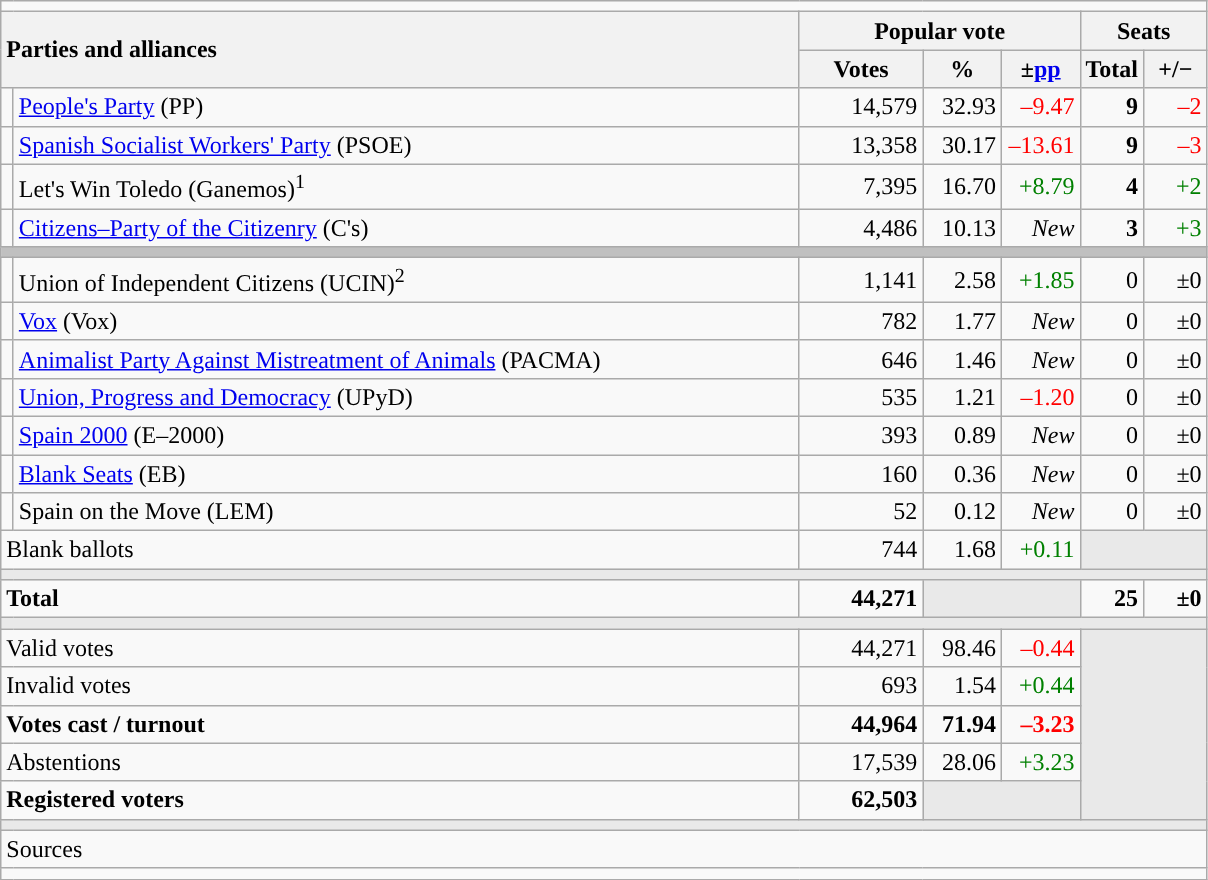<table class="wikitable" style="text-align:right;">
<tr>
<td colspan="7"></td>
</tr>
<tr>
<th style="text-align:left;" rowspan="2" colspan="2" width="525">Parties and alliances</th>
<th colspan="3">Popular vote</th>
<th colspan="2">Seats</th>
</tr>
<tr>
<th width="75">Votes</th>
<th width="45">%</th>
<th width="45">±<a href='#'>pp</a></th>
<th width="35">Total</th>
<th width="35">+/−</th>
</tr>
<tr>
<td width="1" style="color:inherit;background:"></td>
<td align="left"><a href='#'>People's Party</a> (PP)</td>
<td>14,579</td>
<td>32.93</td>
<td style="color:red;">–9.47</td>
<td><strong>9</strong></td>
<td style="color:red;">–2</td>
</tr>
<tr>
<td style="color:inherit;background:"></td>
<td align="left"><a href='#'>Spanish Socialist Workers' Party</a> (PSOE)</td>
<td>13,358</td>
<td>30.17</td>
<td style="color:red;">–13.61</td>
<td><strong>9</strong></td>
<td style="color:red;">–3</td>
</tr>
<tr>
<td style="color:inherit;background:"></td>
<td align="left">Let's Win Toledo (Ganemos)<sup>1</sup></td>
<td>7,395</td>
<td>16.70</td>
<td style="color:green;">+8.79</td>
<td><strong>4</strong></td>
<td style="color:green;">+2</td>
</tr>
<tr>
<td style="color:inherit;background:"></td>
<td align="left"><a href='#'>Citizens–Party of the Citizenry</a> (C's)</td>
<td>4,486</td>
<td>10.13</td>
<td><em>New</em></td>
<td><strong>3</strong></td>
<td style="color:green;">+3</td>
</tr>
<tr>
<td colspan="7" bgcolor="#C0C0C0"></td>
</tr>
<tr>
<td style="color:inherit;background:"></td>
<td align="left">Union of Independent Citizens (UCIN)<sup>2</sup></td>
<td>1,141</td>
<td>2.58</td>
<td style="color:green;">+1.85</td>
<td>0</td>
<td>±0</td>
</tr>
<tr>
<td style="color:inherit;background:"></td>
<td align="left"><a href='#'>Vox</a> (Vox)</td>
<td>782</td>
<td>1.77</td>
<td><em>New</em></td>
<td>0</td>
<td>±0</td>
</tr>
<tr>
<td style="color:inherit;background:"></td>
<td align="left"><a href='#'>Animalist Party Against Mistreatment of Animals</a> (PACMA)</td>
<td>646</td>
<td>1.46</td>
<td><em>New</em></td>
<td>0</td>
<td>±0</td>
</tr>
<tr>
<td style="color:inherit;background:"></td>
<td align="left"><a href='#'>Union, Progress and Democracy</a> (UPyD)</td>
<td>535</td>
<td>1.21</td>
<td style="color:red;">–1.20</td>
<td>0</td>
<td>±0</td>
</tr>
<tr>
<td style="color:inherit;background:"></td>
<td align="left"><a href='#'>Spain 2000</a> (E–2000)</td>
<td>393</td>
<td>0.89</td>
<td><em>New</em></td>
<td>0</td>
<td>±0</td>
</tr>
<tr>
<td style="color:inherit;background:"></td>
<td align="left"><a href='#'>Blank Seats</a> (EB)</td>
<td>160</td>
<td>0.36</td>
<td><em>New</em></td>
<td>0</td>
<td>±0</td>
</tr>
<tr>
<td style="color:inherit;background:"></td>
<td align="left">Spain on the Move (LEM)</td>
<td>52</td>
<td>0.12</td>
<td><em>New</em></td>
<td>0</td>
<td>±0</td>
</tr>
<tr>
<td align="left" colspan="2">Blank ballots</td>
<td>744</td>
<td>1.68</td>
<td style="color:green;">+0.11</td>
<td bgcolor="#E9E9E9" colspan="2"></td>
</tr>
<tr>
<td colspan="7" bgcolor="#E9E9E9"></td>
</tr>
<tr style="font-weight:bold;">
<td align="left" colspan="2">Total</td>
<td>44,271</td>
<td bgcolor="#E9E9E9" colspan="2"></td>
<td>25</td>
<td>±0</td>
</tr>
<tr>
<td colspan="7" bgcolor="#E9E9E9"></td>
</tr>
<tr>
<td align="left" colspan="2">Valid votes</td>
<td>44,271</td>
<td>98.46</td>
<td style="color:red;">–0.44</td>
<td bgcolor="#E9E9E9" colspan="2" rowspan="5"></td>
</tr>
<tr>
<td align="left" colspan="2">Invalid votes</td>
<td>693</td>
<td>1.54</td>
<td style="color:green;">+0.44</td>
</tr>
<tr style="font-weight:bold;">
<td align="left" colspan="2">Votes cast / turnout</td>
<td>44,964</td>
<td>71.94</td>
<td style="color:red;">–3.23</td>
</tr>
<tr>
<td align="left" colspan="2">Abstentions</td>
<td>17,539</td>
<td>28.06</td>
<td style="color:green;">+3.23</td>
</tr>
<tr style="font-weight:bold;">
<td align="left" colspan="2">Registered voters</td>
<td>62,503</td>
<td bgcolor="#E9E9E9" colspan="2"></td>
</tr>
<tr>
<td colspan="7" bgcolor="#E9E9E9"></td>
</tr>
<tr>
<td align="left" colspan="7">Sources</td>
</tr>
<tr>
<td colspan="7" style="text-align:left; max-width:790px;"></td>
</tr>
</table>
